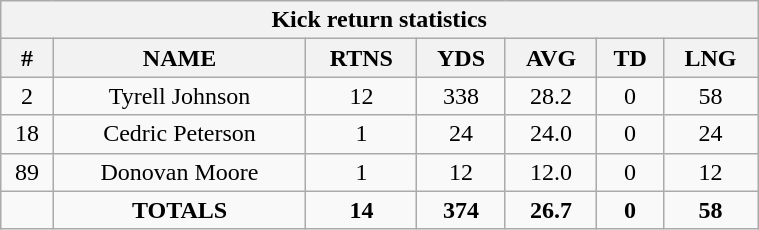<table style="width:40%; text-align:center;" class="wikitable collapsible collapsed">
<tr>
<th colspan="8">Kick return statistics</th>
</tr>
<tr>
<th>#</th>
<th>NAME</th>
<th>RTNS</th>
<th>YDS</th>
<th>AVG</th>
<th>TD</th>
<th>LNG</th>
</tr>
<tr>
<td>2</td>
<td>Tyrell Johnson</td>
<td>12</td>
<td>338</td>
<td>28.2</td>
<td>0</td>
<td>58</td>
</tr>
<tr>
<td>18</td>
<td>Cedric Peterson</td>
<td>1</td>
<td>24</td>
<td>24.0</td>
<td>0</td>
<td>24</td>
</tr>
<tr>
<td>89</td>
<td>Donovan Moore</td>
<td>1</td>
<td>12</td>
<td>12.0</td>
<td>0</td>
<td>12</td>
</tr>
<tr>
<td></td>
<td><strong>TOTALS</strong></td>
<td><strong>14</strong></td>
<td><strong>374</strong></td>
<td><strong>26.7</strong></td>
<td><strong>0</strong></td>
<td><strong>58</strong></td>
</tr>
</table>
